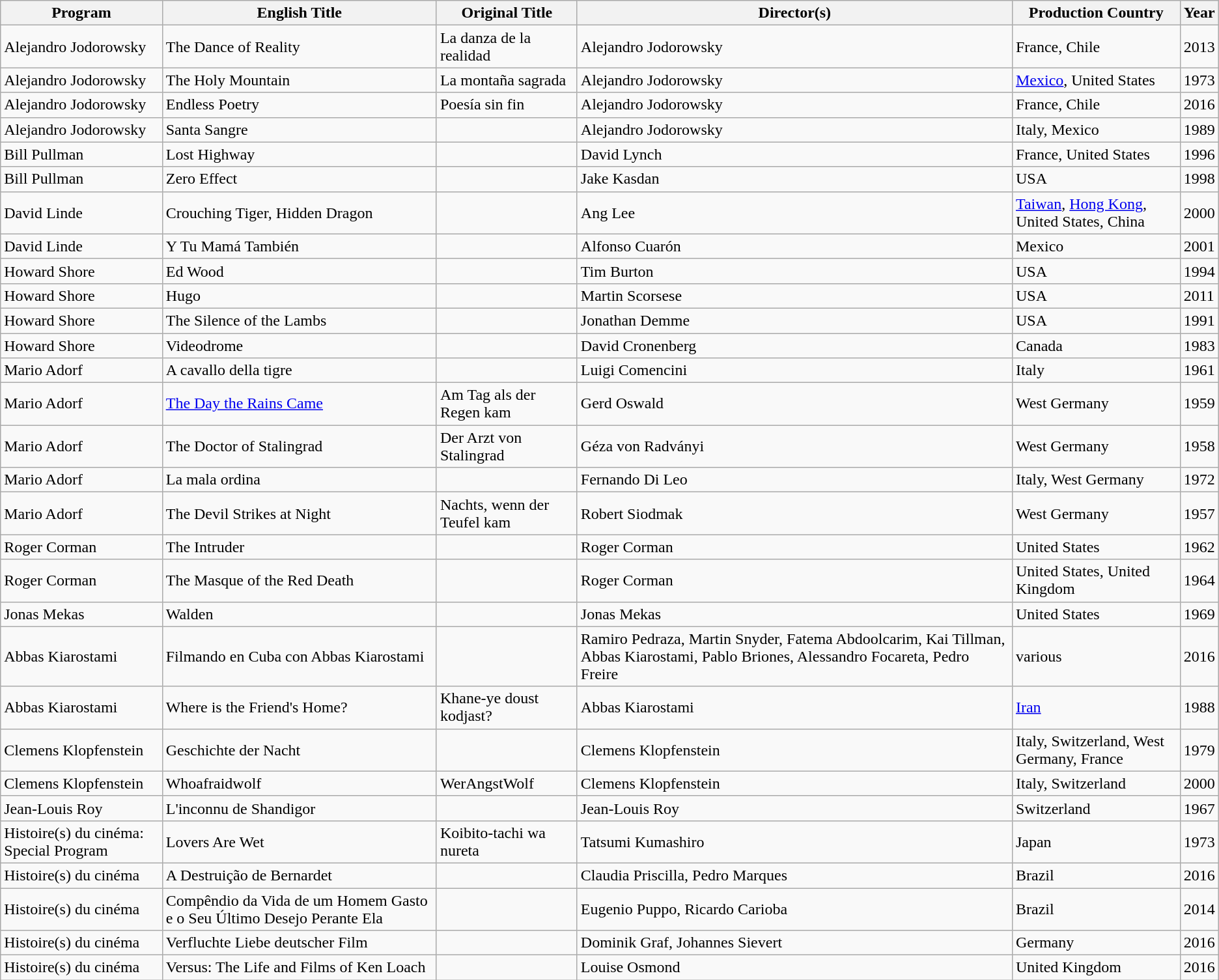<table class="wikitable">
<tr>
<th>Program</th>
<th>English Title</th>
<th>Original Title</th>
<th>Director(s)</th>
<th>Production Country</th>
<th>Year</th>
</tr>
<tr>
<td>Alejandro Jodorowsky</td>
<td>The Dance of Reality</td>
<td>La danza de la realidad</td>
<td>Alejandro Jodorowsky</td>
<td>France, Chile</td>
<td>2013</td>
</tr>
<tr>
<td>Alejandro Jodorowsky</td>
<td>The Holy Mountain</td>
<td>La montaña sagrada</td>
<td>Alejandro Jodorowsky</td>
<td><a href='#'>Mexico</a>, United States</td>
<td>1973</td>
</tr>
<tr>
<td>Alejandro Jodorowsky</td>
<td>Endless Poetry</td>
<td>Poesía sin fin</td>
<td>Alejandro Jodorowsky</td>
<td>France, Chile</td>
<td>2016</td>
</tr>
<tr>
<td>Alejandro Jodorowsky</td>
<td>Santa Sangre</td>
<td></td>
<td>Alejandro Jodorowsky</td>
<td>Italy, Mexico</td>
<td>1989</td>
</tr>
<tr>
<td>Bill Pullman</td>
<td>Lost Highway</td>
<td></td>
<td>David Lynch</td>
<td>France, United States</td>
<td>1996</td>
</tr>
<tr>
<td>Bill Pullman</td>
<td>Zero Effect</td>
<td></td>
<td>Jake Kasdan</td>
<td>USA</td>
<td>1998</td>
</tr>
<tr>
<td>David Linde</td>
<td>Crouching Tiger, Hidden Dragon</td>
<td></td>
<td>Ang Lee</td>
<td><a href='#'>Taiwan</a>, <a href='#'>Hong Kong</a>, United States, China</td>
<td>2000</td>
</tr>
<tr>
<td>David Linde</td>
<td>Y Tu Mamá También</td>
<td></td>
<td>Alfonso Cuarón</td>
<td>Mexico</td>
<td>2001</td>
</tr>
<tr>
<td>Howard Shore</td>
<td>Ed Wood</td>
<td></td>
<td>Tim Burton</td>
<td>USA</td>
<td>1994</td>
</tr>
<tr>
<td>Howard Shore</td>
<td>Hugo</td>
<td></td>
<td>Martin Scorsese</td>
<td>USA</td>
<td>2011</td>
</tr>
<tr>
<td>Howard Shore</td>
<td>The Silence of the Lambs</td>
<td></td>
<td>Jonathan Demme</td>
<td>USA</td>
<td>1991</td>
</tr>
<tr>
<td>Howard Shore</td>
<td>Videodrome</td>
<td></td>
<td>David Cronenberg</td>
<td>Canada</td>
<td>1983</td>
</tr>
<tr>
<td>Mario Adorf</td>
<td>A cavallo della tigre</td>
<td></td>
<td>Luigi Comencini</td>
<td>Italy</td>
<td>1961</td>
</tr>
<tr>
<td>Mario Adorf</td>
<td><a href='#'>The Day the Rains Came</a></td>
<td>Am Tag als der Regen kam</td>
<td>Gerd Oswald</td>
<td>West Germany</td>
<td>1959</td>
</tr>
<tr>
<td>Mario Adorf</td>
<td>The Doctor of Stalingrad</td>
<td>Der Arzt von Stalingrad</td>
<td>Géza von Radványi</td>
<td>West Germany</td>
<td>1958</td>
</tr>
<tr>
<td>Mario Adorf</td>
<td>La mala ordina</td>
<td></td>
<td>Fernando Di Leo</td>
<td>Italy, West Germany</td>
<td>1972</td>
</tr>
<tr>
<td>Mario Adorf</td>
<td>The Devil Strikes at Night</td>
<td>Nachts, wenn der Teufel kam</td>
<td>Robert Siodmak</td>
<td>West Germany</td>
<td>1957</td>
</tr>
<tr>
<td>Roger Corman</td>
<td>The Intruder</td>
<td></td>
<td>Roger Corman</td>
<td>United States</td>
<td>1962</td>
</tr>
<tr>
<td>Roger Corman</td>
<td>The Masque of the Red Death</td>
<td></td>
<td>Roger Corman</td>
<td>United States, United Kingdom</td>
<td>1964</td>
</tr>
<tr>
<td>Jonas Mekas</td>
<td>Walden</td>
<td></td>
<td>Jonas Mekas</td>
<td>United States</td>
<td>1969</td>
</tr>
<tr>
<td>Abbas Kiarostami</td>
<td>Filmando en Cuba con Abbas Kiarostami</td>
<td></td>
<td>Ramiro Pedraza, Martin Snyder, Fatema Abdoolcarim, Kai Tillman, Abbas  Kiarostami, Pablo Briones, Alessandro Focareta, Pedro Freire</td>
<td>various</td>
<td>2016</td>
</tr>
<tr>
<td>Abbas Kiarostami</td>
<td>Where is the Friend's Home?</td>
<td>Khane-ye doust kodjast?</td>
<td>Abbas Kiarostami</td>
<td><a href='#'>Iran</a></td>
<td>1988</td>
</tr>
<tr>
<td>Clemens Klopfenstein</td>
<td>Geschichte der Nacht</td>
<td></td>
<td>Clemens Klopfenstein</td>
<td>Italy, Switzerland, West Germany, France</td>
<td>1979</td>
</tr>
<tr>
<td>Clemens Klopfenstein</td>
<td>Whoafraidwolf</td>
<td>WerAngstWolf</td>
<td>Clemens Klopfenstein</td>
<td>Italy, Switzerland</td>
<td>2000</td>
</tr>
<tr>
<td>Jean-Louis Roy</td>
<td>L'inconnu de Shandigor</td>
<td></td>
<td>Jean-Louis Roy</td>
<td>Switzerland</td>
<td>1967</td>
</tr>
<tr>
<td>Histoire(s) du cinéma: Special Program</td>
<td>Lovers Are Wet</td>
<td>Koibito-tachi wa nureta</td>
<td>Tatsumi Kumashiro</td>
<td>Japan</td>
<td>1973</td>
</tr>
<tr>
<td>Histoire(s) du cinéma</td>
<td>A Destruição de Bernardet</td>
<td></td>
<td>Claudia Priscilla, Pedro Marques</td>
<td>Brazil</td>
<td>2016</td>
</tr>
<tr>
<td>Histoire(s) du cinéma</td>
<td>Compêndio da Vida de um Homem Gasto e o Seu Último Desejo Perante Ela</td>
<td></td>
<td>Eugenio Puppo, Ricardo Carioba</td>
<td>Brazil</td>
<td>2014</td>
</tr>
<tr>
<td>Histoire(s) du cinéma</td>
<td>Verfluchte Liebe deutscher Film</td>
<td></td>
<td>Dominik Graf, Johannes Sievert</td>
<td>Germany</td>
<td>2016</td>
</tr>
<tr>
<td>Histoire(s) du cinéma</td>
<td>Versus: The Life and Films of Ken Loach</td>
<td></td>
<td>Louise Osmond</td>
<td>United Kingdom</td>
<td>2016</td>
</tr>
</table>
